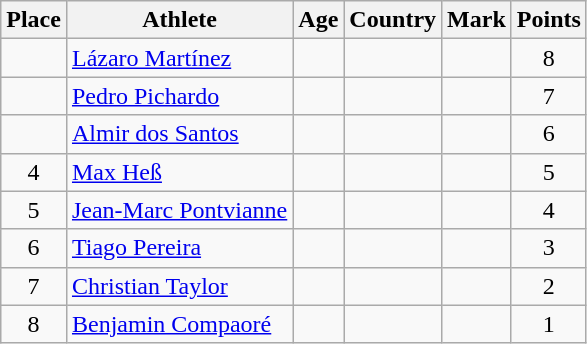<table class="wikitable mw-datatable sortable">
<tr>
<th>Place</th>
<th>Athlete</th>
<th>Age</th>
<th>Country</th>
<th>Mark</th>
<th>Points</th>
</tr>
<tr>
<td align=center></td>
<td><a href='#'>Lázaro Martínez</a></td>
<td></td>
<td></td>
<td> </td>
<td align=center>8</td>
</tr>
<tr>
<td align=center></td>
<td><a href='#'>Pedro Pichardo</a></td>
<td></td>
<td></td>
<td> </td>
<td align=center>7</td>
</tr>
<tr>
<td align=center></td>
<td><a href='#'>Almir dos Santos</a></td>
<td></td>
<td></td>
<td> </td>
<td align=center>6</td>
</tr>
<tr>
<td align=center>4</td>
<td><a href='#'>Max Heß</a></td>
<td></td>
<td></td>
<td> </td>
<td align=center>5</td>
</tr>
<tr>
<td align=center>5</td>
<td><a href='#'>Jean-Marc Pontvianne</a></td>
<td></td>
<td></td>
<td> </td>
<td align=center>4</td>
</tr>
<tr>
<td align=center>6</td>
<td><a href='#'>Tiago Pereira</a></td>
<td></td>
<td></td>
<td> </td>
<td align=center>3</td>
</tr>
<tr>
<td align=center>7</td>
<td><a href='#'>Christian Taylor</a></td>
<td></td>
<td></td>
<td> </td>
<td align=center>2</td>
</tr>
<tr>
<td align=center>8</td>
<td><a href='#'>Benjamin Compaoré</a></td>
<td></td>
<td></td>
<td> </td>
<td align=center>1</td>
</tr>
</table>
